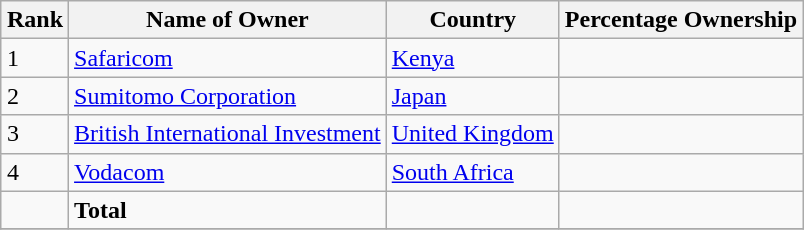<table class="wikitable sortable" style="margin: 0.5em auto">
<tr>
<th>Rank</th>
<th>Name of Owner</th>
<th>Country</th>
<th>Percentage Ownership</th>
</tr>
<tr>
<td>1</td>
<td><a href='#'>Safaricom</a></td>
<td><a href='#'>Kenya</a></td>
<td></td>
</tr>
<tr>
<td>2</td>
<td><a href='#'>Sumitomo Corporation</a></td>
<td><a href='#'>Japan</a></td>
<td></td>
</tr>
<tr>
<td>3</td>
<td><a href='#'>British International Investment</a></td>
<td><a href='#'>United Kingdom</a></td>
<td></td>
</tr>
<tr>
<td>4</td>
<td><a href='#'>Vodacom</a></td>
<td><a href='#'>South Africa</a></td>
<td></td>
</tr>
<tr>
<td></td>
<td><strong>Total</strong></td>
<td></td>
<td></td>
</tr>
<tr>
</tr>
</table>
